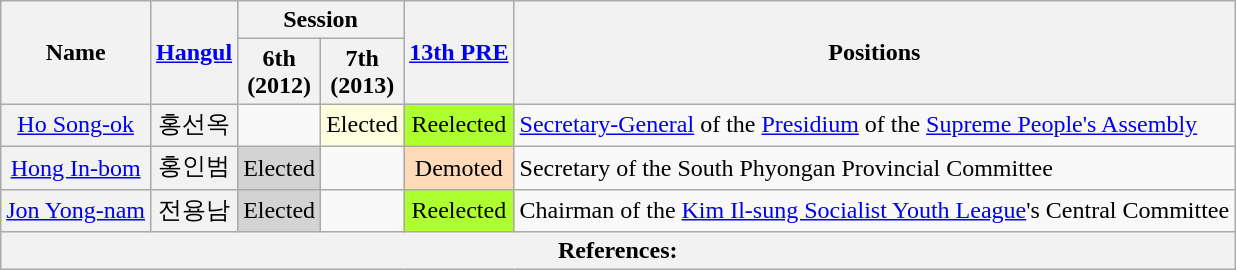<table class="wikitable sortable">
<tr>
<th rowspan="2">Name</th>
<th rowspan="2" class="unsortable"><a href='#'>Hangul</a></th>
<th colspan="2">Session</th>
<th rowspan="2"><a href='#'>13th PRE</a></th>
<th rowspan="2">Positions</th>
</tr>
<tr>
<th>6th<br>(2012)</th>
<th>7th<br>(2013)</th>
</tr>
<tr>
<th align="center" scope="row" style="font-weight:normal;"><a href='#'>Ho Song-ok</a></th>
<th align="center" scope="row" style="font-weight:normal;">홍선옥</th>
<td data-sort-value="100"></td>
<td data-sort-value="1" align="center" style="background: LightYellow">Elected</td>
<td align="center" style="background: GreenYellow">Reelected</td>
<td><a href='#'>Secretary-General</a> of the <a href='#'>Presidium</a> of the <a href='#'>Supreme People's Assembly</a></td>
</tr>
<tr>
<th align="center" scope="row" style="font-weight:normal;"><a href='#'>Hong In-bom</a></th>
<th align="center" scope="row" style="font-weight:normal;">홍인범</th>
<td data-sort-value="1" align="center" style="background: LightGray">Elected</td>
<td data-sort-value="100"></td>
<td style="background: PeachPuff" align="center">Demoted</td>
<td>Secretary of the South Phyongan Provincial Committee</td>
</tr>
<tr>
<th align="center" scope="row" style="font-weight:normal;"><a href='#'>Jon Yong-nam</a></th>
<th align="center" scope="row" style="font-weight:normal;">전용남</th>
<td data-sort-value="1" align="center" style="background: LightGray">Elected</td>
<td data-sort-value="100"></td>
<td align="center" style="background: GreenYellow">Reelected</td>
<td>Chairman of the <a href='#'>Kim Il-sung Socialist Youth League</a>'s Central Committee</td>
</tr>
<tr>
<th colspan="8" unsortable><strong>References:</strong><br></th>
</tr>
</table>
